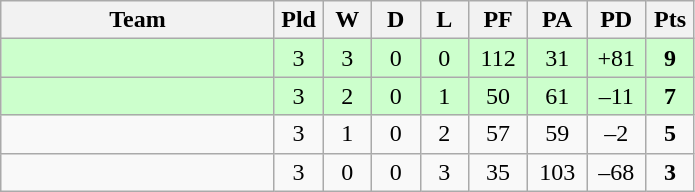<table class="wikitable" style="text-align:center">
<tr>
<th width=175>Team</th>
<th width=25 abbr="Played">Pld</th>
<th width=25 abbr="Won">W</th>
<th width=25 abbr="Drawn">D</th>
<th width=25 abbr="Lost">L</th>
<th width=32 abbr="Points for">PF</th>
<th width=32 abbr="Points against">PA</th>
<th width=32 abbr="Points difference">PD</th>
<th width=25 abbr="Points">Pts</th>
</tr>
<tr bgcolor=ccffcc>
<td align=left></td>
<td>3</td>
<td>3</td>
<td>0</td>
<td>0</td>
<td>112</td>
<td>31</td>
<td>+81</td>
<td><strong>9</strong></td>
</tr>
<tr bgcolor=ccffcc>
<td align=left></td>
<td>3</td>
<td>2</td>
<td>0</td>
<td>1</td>
<td>50</td>
<td>61</td>
<td>–11</td>
<td><strong>7</strong></td>
</tr>
<tr>
<td align=left></td>
<td>3</td>
<td>1</td>
<td>0</td>
<td>2</td>
<td>57</td>
<td>59</td>
<td>–2</td>
<td><strong>5</strong></td>
</tr>
<tr>
<td align=left></td>
<td>3</td>
<td>0</td>
<td>0</td>
<td>3</td>
<td>35</td>
<td>103</td>
<td>–68</td>
<td><strong>3</strong></td>
</tr>
</table>
